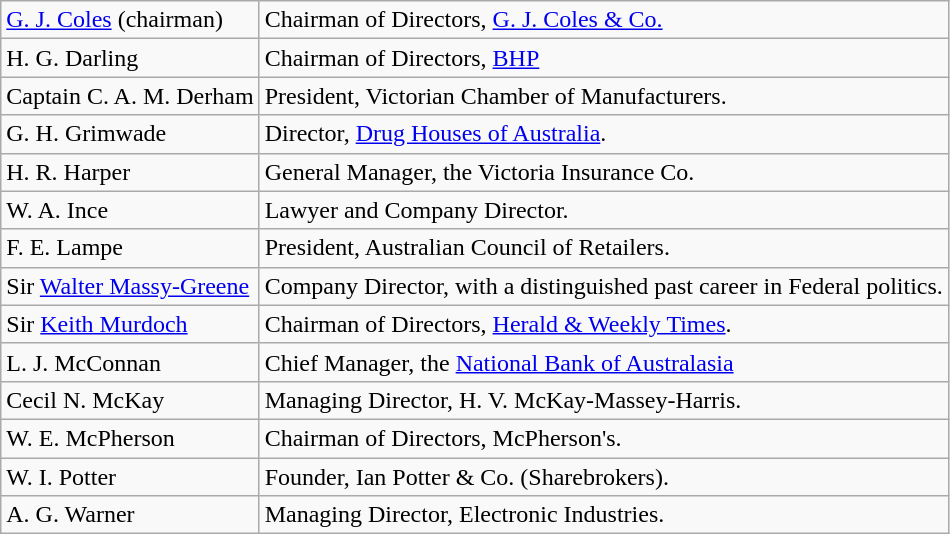<table class="wikitable">
<tr>
<td><a href='#'>G. J. Coles</a> (chairman)</td>
<td>Chairman of Directors, <a href='#'>G. J. Coles & Co.</a></td>
</tr>
<tr>
<td>H. G. Darling</td>
<td>Chairman of Directors, <a href='#'>BHP</a></td>
</tr>
<tr>
<td>Captain C. A. M. Derham</td>
<td>President, Victorian Chamber of Manufacturers.</td>
</tr>
<tr>
<td>G. H. Grimwade</td>
<td>Director, <a href='#'>Drug Houses of Australia</a>.</td>
</tr>
<tr>
<td>H. R. Harper</td>
<td>General Manager, the Victoria Insurance Co.</td>
</tr>
<tr>
<td>W. A. Ince</td>
<td>Lawyer and Company Director.</td>
</tr>
<tr>
<td>F. E. Lampe</td>
<td>President, Australian Council of Retailers.</td>
</tr>
<tr>
<td>Sir <a href='#'>Walter Massy-Greene</a></td>
<td>Company Director, with a distinguished past career in Federal politics.</td>
</tr>
<tr>
<td>Sir <a href='#'>Keith Murdoch</a></td>
<td>Chairman of Directors, <a href='#'>Herald & Weekly Times</a>.</td>
</tr>
<tr>
<td>L. J. McConnan</td>
<td>Chief Manager, the <a href='#'>National Bank of Australasia</a></td>
</tr>
<tr>
<td>Cecil N. McKay</td>
<td>Managing Director, H. V. McKay-Massey-Harris.</td>
</tr>
<tr>
<td>W. E. McPherson</td>
<td>Chairman of Directors, McPherson's.</td>
</tr>
<tr>
<td>W. I. Potter</td>
<td>Founder, Ian Potter & Co. (Sharebrokers).</td>
</tr>
<tr>
<td>A. G. Warner</td>
<td>Managing Director, Electronic Industries.</td>
</tr>
</table>
